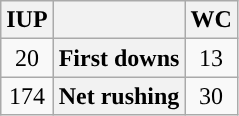<table class="wikitable" width="auto" style="text-align: center">
<tr>
<th>IUP</th>
<th></th>
<th>WC</th>
</tr>
<tr>
<td>20</td>
<th>First downs</th>
<td>13</td>
</tr>
<tr>
<td>174</td>
<th>Net rushing</th>
<td>30</td>
</tr>
</table>
